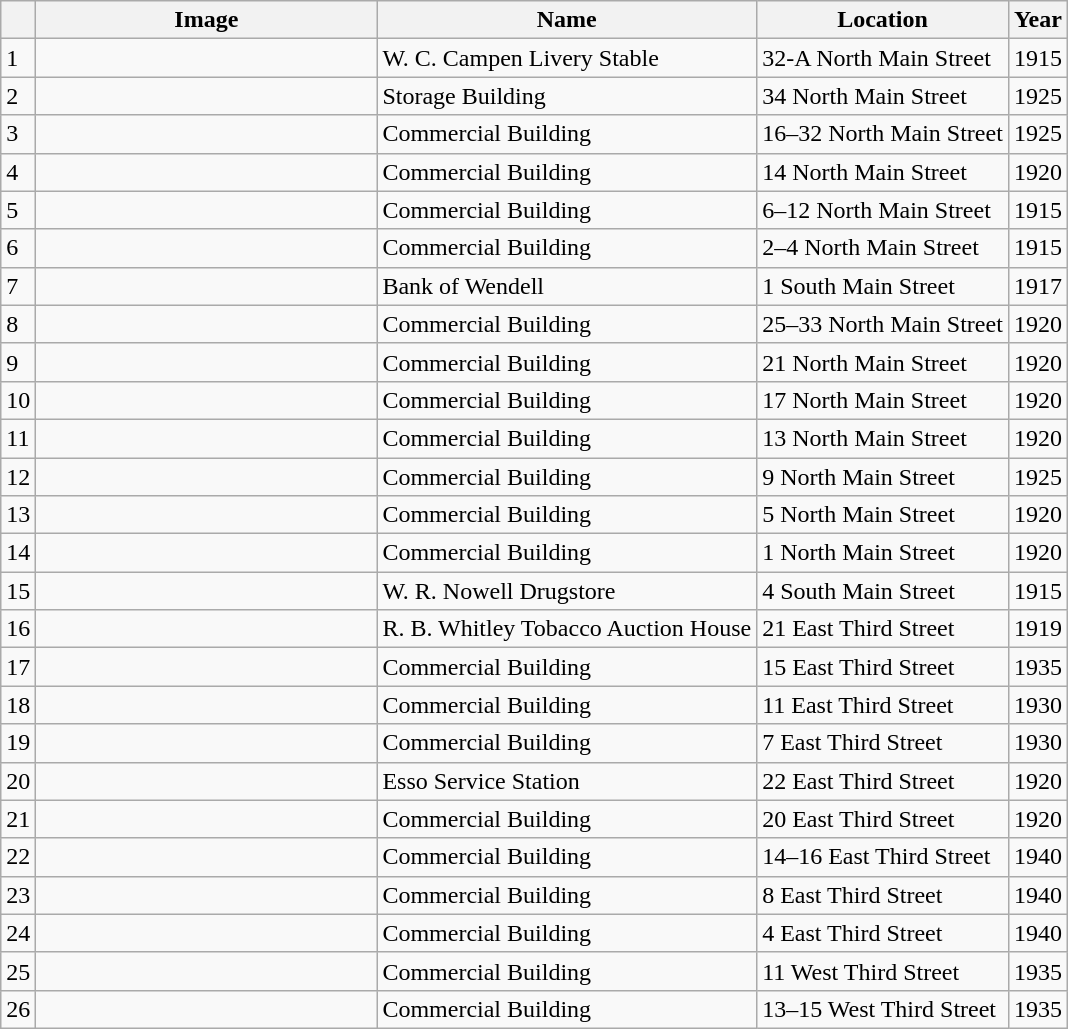<table class="wikitable sortable">
<tr>
<th scope="col"></th>
<th scope="col" class="unsortable" width="220">Image</th>
<th scope="col">Name</th>
<th scope="col">Location</th>
<th scope="col">Year</th>
</tr>
<tr>
<td>1</td>
<td></td>
<td>W. C. Campen Livery Stable</td>
<td>32-A North Main Street</td>
<td>1915</td>
</tr>
<tr>
<td>2</td>
<td></td>
<td>Storage Building</td>
<td>34 North Main Street</td>
<td>1925</td>
</tr>
<tr>
<td>3</td>
<td></td>
<td>Commercial Building</td>
<td>16–32 North Main Street</td>
<td>1925</td>
</tr>
<tr>
<td>4</td>
<td></td>
<td>Commercial Building</td>
<td>14 North Main Street</td>
<td>1920</td>
</tr>
<tr>
<td>5</td>
<td></td>
<td>Commercial Building</td>
<td>6–12 North Main Street</td>
<td>1915</td>
</tr>
<tr>
<td>6</td>
<td></td>
<td>Commercial Building</td>
<td>2–4 North Main Street</td>
<td>1915</td>
</tr>
<tr>
<td>7</td>
<td></td>
<td>Bank of Wendell</td>
<td>1 South Main Street</td>
<td>1917</td>
</tr>
<tr>
<td>8</td>
<td></td>
<td>Commercial Building</td>
<td>25–33 North Main Street</td>
<td>1920</td>
</tr>
<tr>
<td>9</td>
<td></td>
<td>Commercial Building</td>
<td>21 North Main Street</td>
<td>1920</td>
</tr>
<tr>
<td>10</td>
<td></td>
<td>Commercial Building</td>
<td>17 North Main Street</td>
<td>1920</td>
</tr>
<tr>
<td>11</td>
<td></td>
<td>Commercial Building</td>
<td>13 North Main Street</td>
<td>1920</td>
</tr>
<tr>
<td>12</td>
<td></td>
<td>Commercial Building</td>
<td>9 North Main Street</td>
<td>1925</td>
</tr>
<tr>
<td>13</td>
<td></td>
<td>Commercial Building</td>
<td>5 North Main Street</td>
<td>1920</td>
</tr>
<tr>
<td>14</td>
<td></td>
<td>Commercial Building</td>
<td>1 North Main Street</td>
<td>1920</td>
</tr>
<tr>
<td>15</td>
<td></td>
<td>W. R. Nowell Drugstore</td>
<td>4 South Main Street</td>
<td>1915</td>
</tr>
<tr>
<td>16</td>
<td></td>
<td>R. B. Whitley Tobacco Auction House</td>
<td>21 East Third Street</td>
<td>1919</td>
</tr>
<tr>
<td>17</td>
<td></td>
<td>Commercial Building</td>
<td>15 East Third Street</td>
<td>1935</td>
</tr>
<tr>
<td>18</td>
<td></td>
<td>Commercial Building</td>
<td>11 East Third Street</td>
<td>1930</td>
</tr>
<tr>
<td>19</td>
<td></td>
<td>Commercial Building</td>
<td>7 East Third Street</td>
<td>1930</td>
</tr>
<tr>
<td>20</td>
<td></td>
<td>Esso Service Station</td>
<td>22 East Third Street</td>
<td>1920</td>
</tr>
<tr>
<td>21</td>
<td></td>
<td>Commercial Building</td>
<td>20 East Third Street</td>
<td>1920</td>
</tr>
<tr>
<td>22</td>
<td></td>
<td>Commercial Building</td>
<td>14–16 East Third Street</td>
<td>1940</td>
</tr>
<tr>
<td>23</td>
<td></td>
<td>Commercial Building</td>
<td>8 East Third Street</td>
<td>1940</td>
</tr>
<tr>
<td>24</td>
<td></td>
<td>Commercial Building</td>
<td>4 East Third Street</td>
<td>1940</td>
</tr>
<tr>
<td>25</td>
<td></td>
<td>Commercial Building</td>
<td>11 West Third Street</td>
<td>1935</td>
</tr>
<tr>
<td>26</td>
<td></td>
<td>Commercial Building</td>
<td>13–15 West Third Street</td>
<td>1935</td>
</tr>
</table>
